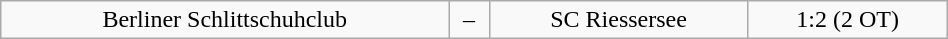<table class="wikitable" width="50%">
<tr align="center">
<td>Berliner Schlittschuhclub</td>
<td>–</td>
<td>SC Riessersee</td>
<td>1:2 (2 OT)</td>
</tr>
</table>
